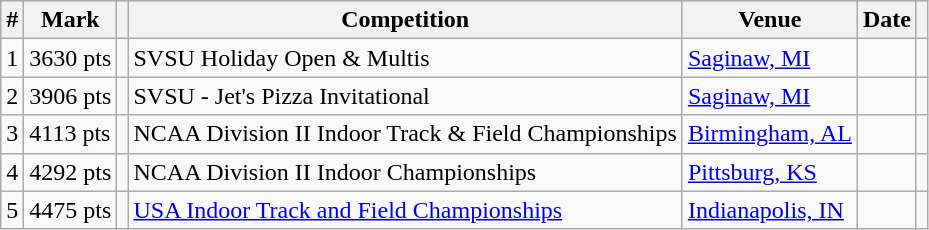<table class="wikitable sortable">
<tr>
<th>#</th>
<th>Mark</th>
<th class=unsortable></th>
<th>Competition</th>
<th>Venue</th>
<th>Date</th>
<th class=unsortable></th>
</tr>
<tr>
<td align=center>1</td>
<td>3630 pts</td>
<td></td>
<td>SVSU Holiday Open & Multis</td>
<td><a href='#'>Saginaw, MI</a></td>
<td align=right></td>
<td></td>
</tr>
<tr>
<td align=center>2</td>
<td>3906 pts </td>
<td></td>
<td>SVSU - Jet's Pizza Invitational</td>
<td><a href='#'>Saginaw, MI</a></td>
<td align=right></td>
<td></td>
</tr>
<tr>
<td align=center>3</td>
<td>4113 pts</td>
<td></td>
<td>NCAA Division II Indoor Track & Field Championships</td>
<td><a href='#'>Birmingham, AL</a></td>
<td align=right></td>
<td></td>
</tr>
<tr>
<td align=center>4</td>
<td>4292 pts </td>
<td></td>
<td>NCAA Division II Indoor Championships</td>
<td><a href='#'>Pittsburg, KS</a></td>
<td align=right></td>
<td></td>
</tr>
<tr>
<td align=center>5</td>
<td>4475 pts</td>
<td></td>
<td><a href='#'>USA Indoor Track and Field Championships</a></td>
<td><a href='#'>Indianapolis, IN</a></td>
<td align=right></td>
<td></td>
</tr>
</table>
